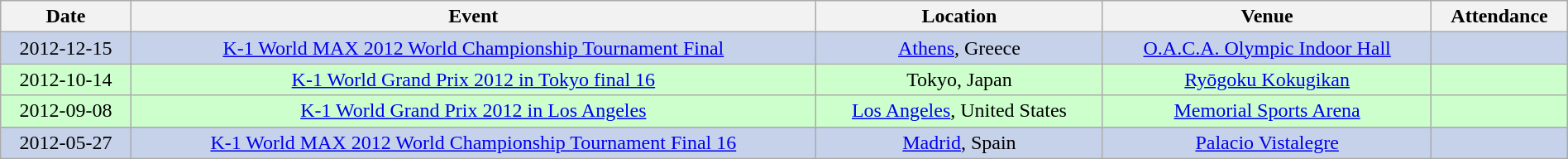<table class="wikitable" style="width:100%; text-align:center">
<tr>
<th>Date</th>
<th>Event</th>
<th>Location</th>
<th>Venue</th>
<th>Attendance</th>
</tr>
<tr style="background:#C5D2EA">
<td>2012-12-15</td>
<td><a href='#'>K-1 World MAX 2012 World Championship Tournament Final</a></td>
<td> <a href='#'>Athens</a>, Greece</td>
<td><a href='#'>O.A.C.A. Olympic Indoor Hall</a></td>
<td></td>
</tr>
<tr style="background:#CCFFCC">
<td>2012-10-14</td>
<td><a href='#'>K-1 World Grand Prix 2012 in Tokyo final 16</a></td>
<td> Tokyo, Japan</td>
<td><a href='#'>Ryōgoku Kokugikan</a></td>
<td></td>
</tr>
<tr style="background:#CCFFCC">
<td>2012-09-08</td>
<td><a href='#'>K-1 World Grand Prix 2012 in Los Angeles</a></td>
<td> <a href='#'>Los Angeles</a>, United States</td>
<td><a href='#'>Memorial Sports Arena</a></td>
<td></td>
</tr>
<tr style="background:#C5D2EA">
<td>2012-05-27</td>
<td><a href='#'>K-1 World MAX 2012 World Championship Tournament Final 16</a></td>
<td> <a href='#'>Madrid</a>, Spain</td>
<td><a href='#'>Palacio Vistalegre</a></td>
<td></td>
</tr>
</table>
